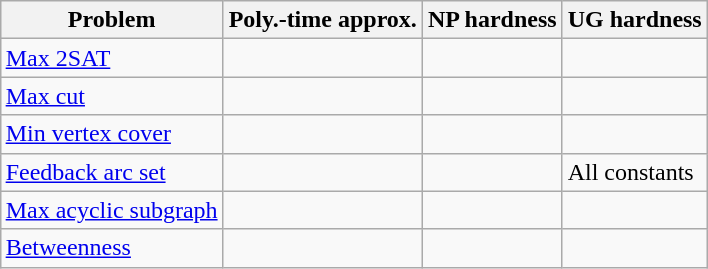<table class="wikitable" style="float: right; margin-left: 1em;" border="1">
<tr>
<th>Problem</th>
<th>Poly.-time approx.</th>
<th>NP hardness</th>
<th>UG hardness</th>
</tr>
<tr>
<td><a href='#'>Max 2SAT</a></td>
<td></td>
<td></td>
<td></td>
</tr>
<tr>
<td><a href='#'>Max cut</a></td>
<td></td>
<td></td>
<td></td>
</tr>
<tr>
<td><a href='#'>Min vertex cover</a></td>
<td></td>
<td></td>
<td></td>
</tr>
<tr>
<td><a href='#'>Feedback arc set</a></td>
<td></td>
<td></td>
<td>All constants</td>
</tr>
<tr>
<td><a href='#'>Max acyclic subgraph</a></td>
<td></td>
<td></td>
<td></td>
</tr>
<tr>
<td><a href='#'>Betweenness</a></td>
<td></td>
<td></td>
<td></td>
</tr>
</table>
